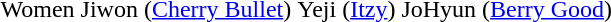<table>
<tr>
<td>Women</td>
<td>Jiwon (<a href='#'>Cherry Bullet</a>)</td>
<td>Yeji (<a href='#'>Itzy</a>)</td>
<td>JoHyun (<a href='#'>Berry Good</a>)</td>
</tr>
</table>
